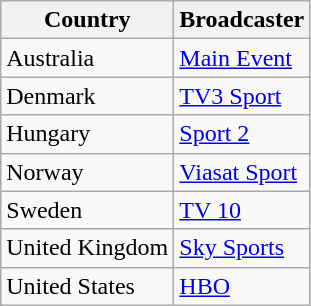<table class="wikitable">
<tr>
<th align=center>Country</th>
<th align=center>Broadcaster</th>
</tr>
<tr>
<td>Australia</td>
<td><a href='#'>Main Event</a></td>
</tr>
<tr>
<td>Denmark</td>
<td><a href='#'>TV3 Sport</a></td>
</tr>
<tr>
<td>Hungary</td>
<td><a href='#'>Sport 2</a></td>
</tr>
<tr>
<td>Norway</td>
<td><a href='#'>Viasat Sport</a></td>
</tr>
<tr>
<td>Sweden</td>
<td><a href='#'>TV 10</a></td>
</tr>
<tr>
<td>United Kingdom</td>
<td><a href='#'>Sky Sports</a></td>
</tr>
<tr>
<td>United States</td>
<td><a href='#'>HBO</a></td>
</tr>
</table>
